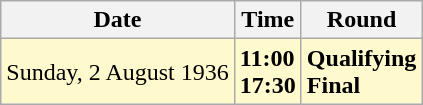<table class="wikitable">
<tr>
<th>Date</th>
<th>Time</th>
<th>Round</th>
</tr>
<tr style=background:lemonchiffon>
<td>Sunday, 2 August 1936</td>
<td><strong>11:00</strong><br><strong>17:30</strong></td>
<td><strong>Qualifying</strong><br><strong>Final</strong></td>
</tr>
</table>
